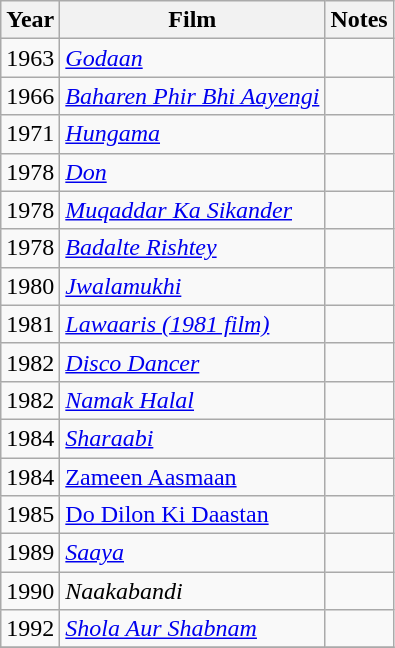<table class="wikitable sortable">
<tr>
<th>Year</th>
<th>Film</th>
<th>Notes</th>
</tr>
<tr>
<td>1963</td>
<td><em><a href='#'>Godaan</a></em></td>
<td></td>
</tr>
<tr>
<td>1966</td>
<td><em><a href='#'>Baharen Phir Bhi Aayengi</a></em></td>
<td></td>
</tr>
<tr>
<td>1971</td>
<td><em><a href='#'>Hungama</a></em></td>
<td></td>
</tr>
<tr>
<td>1978</td>
<td><em><a href='#'>Don</a></em></td>
<td></td>
</tr>
<tr>
<td>1978</td>
<td><em><a href='#'>Muqaddar Ka Sikander</a></em></td>
<td></td>
</tr>
<tr>
<td>1978</td>
<td><em><a href='#'>Badalte Rishtey</a></em></td>
<td></td>
</tr>
<tr>
<td>1980</td>
<td><em><a href='#'>Jwalamukhi</a></em></td>
<td></td>
</tr>
<tr>
<td>1981</td>
<td><em><a href='#'>Lawaaris (1981 film)</a></em></td>
</tr>
<tr>
<td>1982</td>
<td><em><a href='#'>Disco Dancer</a></em></td>
<td></td>
</tr>
<tr>
<td>1982</td>
<td><em><a href='#'>Namak Halal</a></em></td>
<td></td>
</tr>
<tr>
<td>1984</td>
<td><em><a href='#'>Sharaabi</a></em></td>
<td></td>
</tr>
<tr>
<td>1984</td>
<td><a href='#'>Zameen Aasmaan</a></td>
<td></td>
</tr>
<tr>
<td>1985</td>
<td><a href='#'>Do Dilon Ki Daastan</a></td>
<td></td>
</tr>
<tr>
<td>1989</td>
<td><em><a href='#'>Saaya</a></em></td>
<td></td>
</tr>
<tr>
<td>1990</td>
<td><em>Naakabandi</em></td>
<td></td>
</tr>
<tr>
<td>1992</td>
<td><em><a href='#'>Shola Aur Shabnam</a></em></td>
<td></td>
</tr>
<tr>
</tr>
</table>
